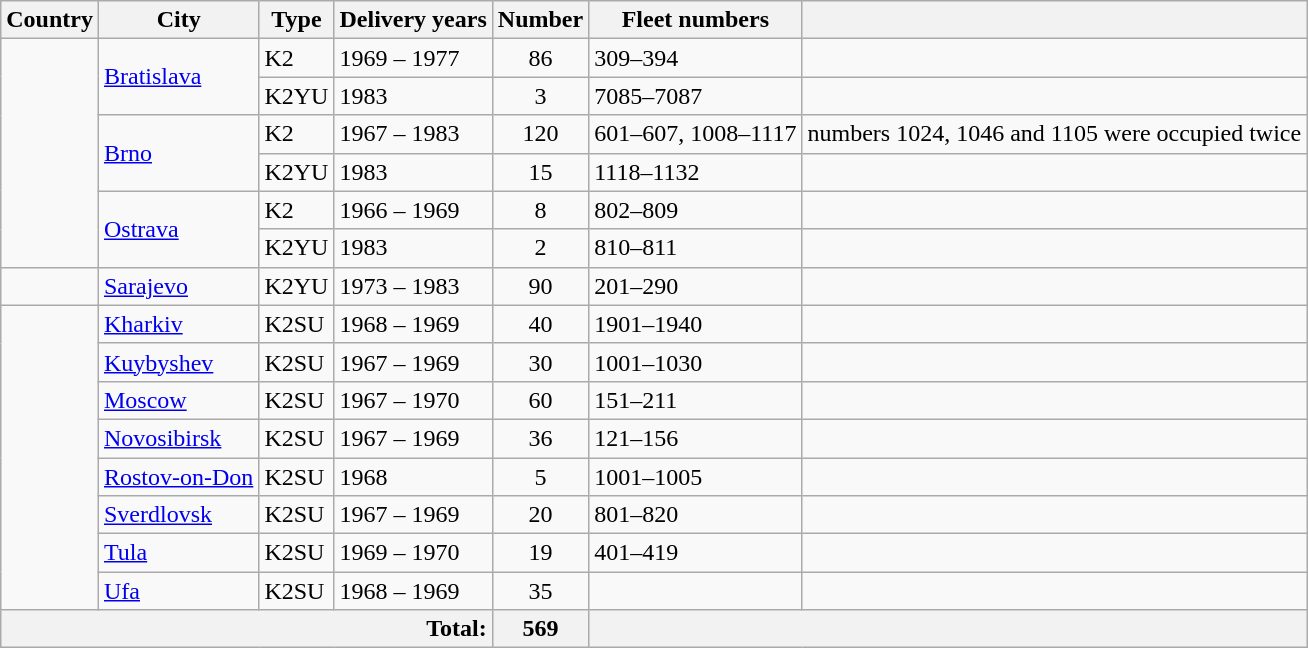<table class="wikitable">
<tr>
<th>Country</th>
<th>City</th>
<th>Type</th>
<th>Delivery years</th>
<th>Number</th>
<th>Fleet numbers</th>
<th></th>
</tr>
<tr>
<td rowspan=6></td>
<td rowspan="2"><a href='#'>Bratislava</a></td>
<td>K2</td>
<td>1969 – 1977</td>
<td align=center>86</td>
<td>309–394</td>
<td></td>
</tr>
<tr>
<td>K2YU</td>
<td>1983</td>
<td align=center>3</td>
<td>7085–7087</td>
<td></td>
</tr>
<tr>
<td rowspan="2"><a href='#'>Brno</a></td>
<td>K2</td>
<td>1967 – 1983</td>
<td align=center>120</td>
<td>601–607, 1008–1117</td>
<td>numbers 1024, 1046 and 1105 were occupied twice </td>
</tr>
<tr>
<td>K2YU</td>
<td>1983</td>
<td align=center>15</td>
<td>1118–1132</td>
<td></td>
</tr>
<tr>
<td rowspan="2"><a href='#'>Ostrava</a></td>
<td>K2</td>
<td>1966 – 1969</td>
<td align=center>8</td>
<td>802–809</td>
<td></td>
</tr>
<tr>
<td>K2YU</td>
<td>1983</td>
<td align=center>2</td>
<td>810–811</td>
<td></td>
</tr>
<tr>
<td></td>
<td><a href='#'>Sarajevo</a></td>
<td>K2YU</td>
<td>1973 – 1983</td>
<td align=center>90</td>
<td>201–290</td>
<td></td>
</tr>
<tr>
<td rowspan=8></td>
<td><a href='#'>Kharkiv</a></td>
<td>K2SU</td>
<td>1968 – 1969</td>
<td align=center>40</td>
<td>1901–1940</td>
<td></td>
</tr>
<tr>
<td><a href='#'>Kuybyshev</a></td>
<td>K2SU</td>
<td>1967 – 1969</td>
<td align=center>30</td>
<td>1001–1030</td>
<td></td>
</tr>
<tr>
<td><a href='#'>Moscow</a></td>
<td>K2SU</td>
<td>1967 – 1970</td>
<td align=center>60</td>
<td>151–211</td>
<td></td>
</tr>
<tr>
<td><a href='#'>Novosibirsk</a></td>
<td>K2SU</td>
<td>1967 – 1969</td>
<td align=center>36</td>
<td>121–156</td>
<td></td>
</tr>
<tr>
<td><a href='#'>Rostov-on-Don</a></td>
<td>K2SU</td>
<td>1968</td>
<td align=center>5</td>
<td>1001–1005</td>
<td></td>
</tr>
<tr>
<td><a href='#'>Sverdlovsk</a></td>
<td>K2SU</td>
<td>1967 – 1969</td>
<td align=center>20</td>
<td>801–820</td>
<td></td>
</tr>
<tr>
<td><a href='#'>Tula</a></td>
<td>K2SU</td>
<td>1969 – 1970</td>
<td align=center>19</td>
<td>401–419</td>
<td></td>
</tr>
<tr>
<td><a href='#'>Ufa</a></td>
<td>K2SU</td>
<td>1968 – 1969</td>
<td align=center>35</td>
<td> </td>
<td></td>
</tr>
<tr>
<th colspan=4 style="text-align:right">Total:</th>
<th>569</th>
<th colspan=2></th>
</tr>
</table>
